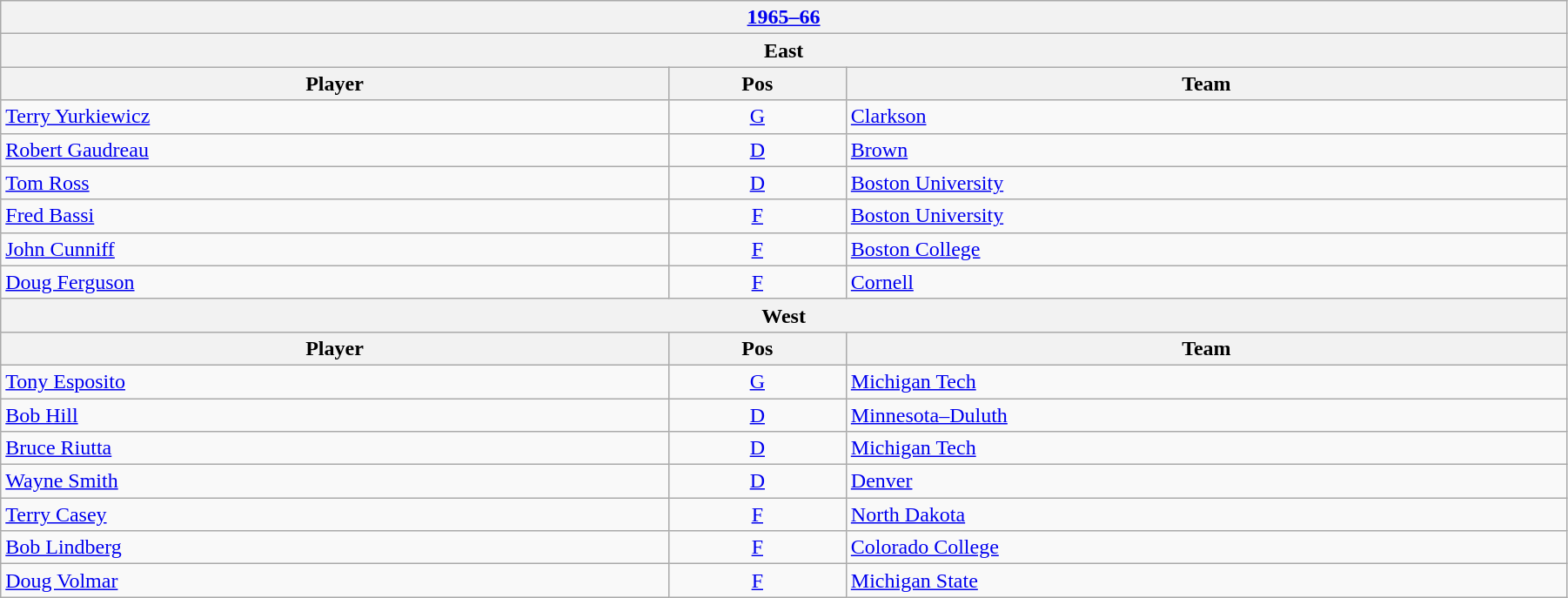<table class="wikitable" width=95%>
<tr>
<th colspan=3><a href='#'>1965–66</a></th>
</tr>
<tr>
<th colspan=3><strong>East</strong></th>
</tr>
<tr>
<th>Player</th>
<th>Pos</th>
<th>Team</th>
</tr>
<tr>
<td><a href='#'>Terry Yurkiewicz</a></td>
<td style="text-align:center;"><a href='#'>G</a></td>
<td><a href='#'>Clarkson</a></td>
</tr>
<tr>
<td><a href='#'>Robert Gaudreau</a></td>
<td style="text-align:center;"><a href='#'>D</a></td>
<td><a href='#'>Brown</a></td>
</tr>
<tr>
<td><a href='#'>Tom Ross</a></td>
<td style="text-align:center;"><a href='#'>D</a></td>
<td><a href='#'>Boston University</a></td>
</tr>
<tr>
<td><a href='#'>Fred Bassi</a></td>
<td style="text-align:center;"><a href='#'>F</a></td>
<td><a href='#'>Boston University</a></td>
</tr>
<tr>
<td><a href='#'>John Cunniff</a></td>
<td style="text-align:center;"><a href='#'>F</a></td>
<td><a href='#'>Boston College</a></td>
</tr>
<tr>
<td><a href='#'>Doug Ferguson</a></td>
<td style="text-align:center;"><a href='#'>F</a></td>
<td><a href='#'>Cornell</a></td>
</tr>
<tr>
<th colspan=3><strong>West</strong></th>
</tr>
<tr>
<th>Player</th>
<th>Pos</th>
<th>Team</th>
</tr>
<tr>
<td><a href='#'>Tony Esposito</a></td>
<td style="text-align:center;"><a href='#'>G</a></td>
<td><a href='#'>Michigan Tech</a></td>
</tr>
<tr>
<td><a href='#'>Bob Hill</a></td>
<td style="text-align:center;"><a href='#'>D</a></td>
<td><a href='#'>Minnesota–Duluth</a></td>
</tr>
<tr>
<td><a href='#'>Bruce Riutta</a></td>
<td style="text-align:center;"><a href='#'>D</a></td>
<td><a href='#'>Michigan Tech</a></td>
</tr>
<tr>
<td><a href='#'>Wayne Smith</a></td>
<td style="text-align:center;"><a href='#'>D</a></td>
<td><a href='#'>Denver</a></td>
</tr>
<tr>
<td><a href='#'>Terry Casey</a></td>
<td style="text-align:center;"><a href='#'>F</a></td>
<td><a href='#'>North Dakota</a></td>
</tr>
<tr>
<td><a href='#'>Bob Lindberg</a></td>
<td style="text-align:center;"><a href='#'>F</a></td>
<td><a href='#'>Colorado College</a></td>
</tr>
<tr>
<td><a href='#'>Doug Volmar</a></td>
<td style="text-align:center;"><a href='#'>F</a></td>
<td><a href='#'>Michigan State</a></td>
</tr>
</table>
